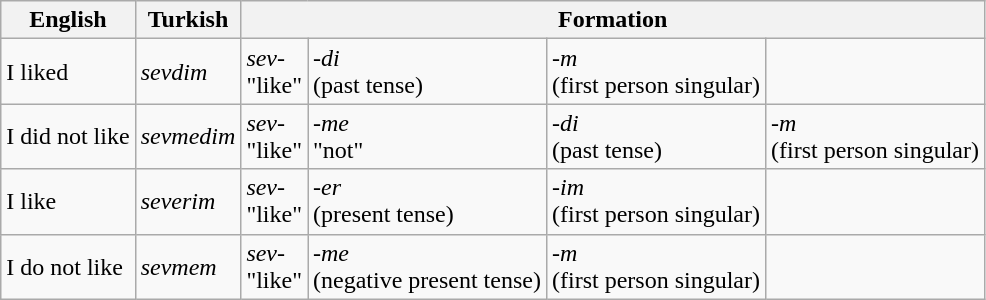<table class="wikitable">
<tr>
<th>English</th>
<th>Turkish</th>
<th colspan="4">Formation</th>
</tr>
<tr>
<td>I liked</td>
<td><em>sevdim</em></td>
<td><em>sev-</em><br>"like"</td>
<td><em>-di</em><br>(past tense)</td>
<td><em>-m</em><br>(first person singular)</td>
<td></td>
</tr>
<tr>
<td>I did not like</td>
<td><em>sevmedim</em></td>
<td><em>sev-</em><br>"like"</td>
<td><em>-me</em><br>"not"</td>
<td><em>-di</em><br>(past tense)</td>
<td><em>-m</em><br>(first person singular)</td>
</tr>
<tr>
<td>I like</td>
<td><em>severim</em></td>
<td><em>sev-</em><br>"like"</td>
<td><em>-er</em><br>(present tense)</td>
<td><em>-im</em><br>(first person singular)</td>
<td></td>
</tr>
<tr>
<td>I do not like</td>
<td><em>sevmem</em></td>
<td><em>sev-</em><br>"like"</td>
<td><em>-me</em><br>(negative present tense)</td>
<td><em>-m</em><br>(first person singular)</td>
<td></td>
</tr>
</table>
